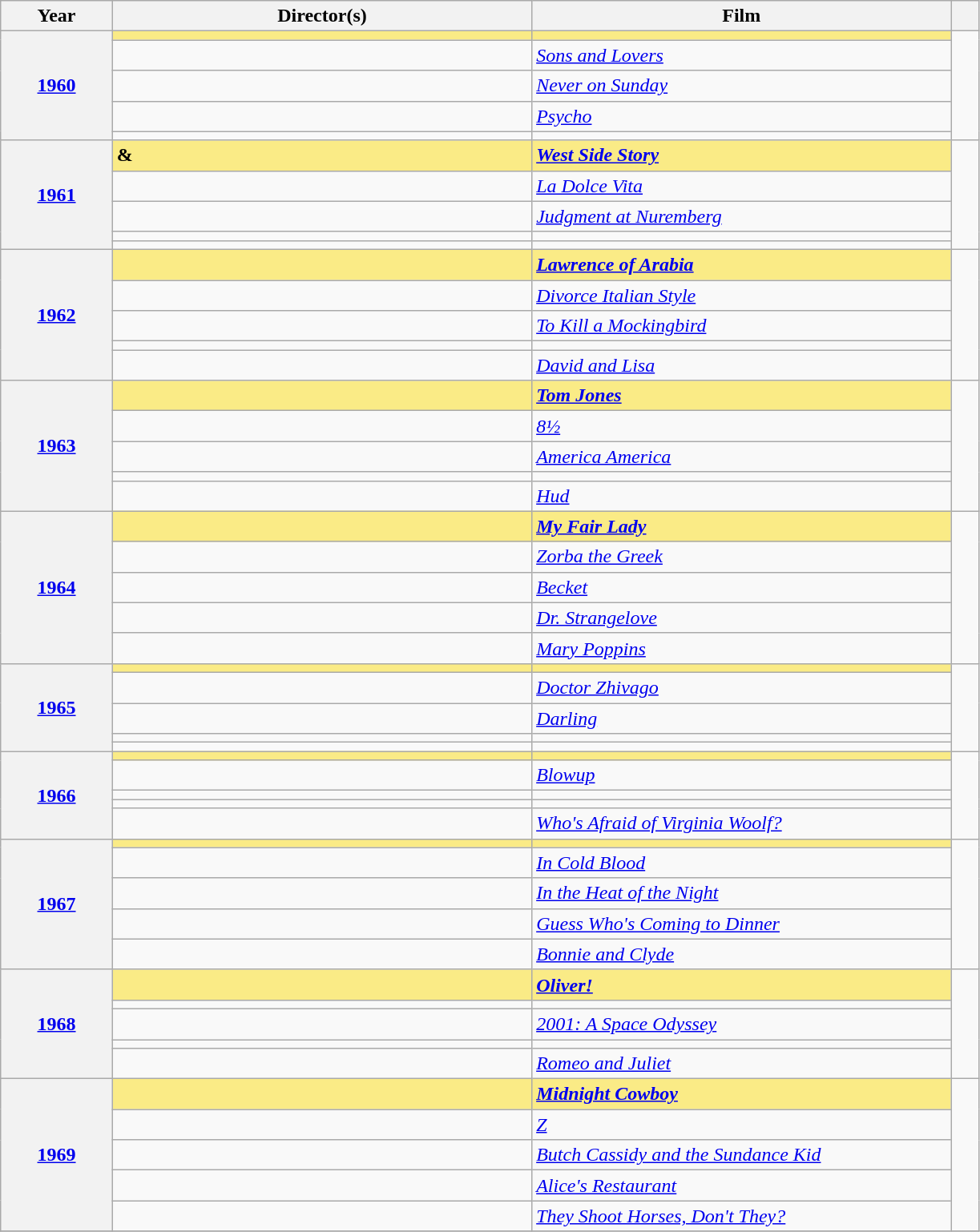<table class="wikitable sortable">
<tr>
<th scope="col" style="width:8%;">Year</th>
<th scope="col" style="width:30%;">Director(s)</th>
<th scope="col" style="width:30%;">Film</th>
<th scope="col" style="width:2%;" class="unsortable"></th>
</tr>
<tr>
<th scope="row" rowspan=5 style="text-align:center;"><a href='#'>1960</a><br></th>
<td style="background:#FAEB86;"><strong></strong></td>
<td style="background:#FAEB86;"><strong></strong></td>
<td rowspan="5"></td>
</tr>
<tr>
<td></td>
<td><em><a href='#'>Sons and Lovers</a></em></td>
</tr>
<tr>
<td></td>
<td><em><a href='#'>Never on Sunday</a></em></td>
</tr>
<tr>
<td></td>
<td><em><a href='#'>Psycho</a></em></td>
</tr>
<tr>
<td></td>
<td></td>
</tr>
<tr>
<th scope="row" rowspan=5 style="text-align:center;"><a href='#'>1961</a><br></th>
<td style="background:#FAEB86;"><strong> & </strong></td>
<td style="background:#FAEB86;"><strong><em><a href='#'>West Side Story</a></em></strong></td>
<td rowspan="5"></td>
</tr>
<tr>
<td></td>
<td><em><a href='#'>La Dolce Vita</a></em></td>
</tr>
<tr>
<td></td>
<td><em><a href='#'>Judgment at Nuremberg</a></em></td>
</tr>
<tr>
<td></td>
<td></td>
</tr>
<tr>
<td></td>
<td></td>
</tr>
<tr>
<th scope="row" rowspan=5 style="text-align:center;"><a href='#'>1962</a><br></th>
<td style="background:#FAEB86;"><strong></strong></td>
<td style="background:#FAEB86;"><strong><em><a href='#'>Lawrence of Arabia</a></em></strong></td>
<td rowspan="5"></td>
</tr>
<tr>
<td></td>
<td><em><a href='#'>Divorce Italian Style</a></em></td>
</tr>
<tr>
<td></td>
<td><em><a href='#'>To Kill a Mockingbird</a></em></td>
</tr>
<tr>
<td></td>
<td></td>
</tr>
<tr>
<td></td>
<td><em><a href='#'>David and Lisa</a></em></td>
</tr>
<tr>
<th scope="row" rowspan=5 style="text-align:center;"><a href='#'>1963</a><br></th>
<td style="background:#FAEB86;"><strong></strong></td>
<td style="background:#FAEB86;"><strong><em><a href='#'>Tom Jones</a></em></strong></td>
<td rowspan="5"></td>
</tr>
<tr>
<td></td>
<td><em><a href='#'>8½</a></em></td>
</tr>
<tr>
<td></td>
<td><em><a href='#'>America America</a></em></td>
</tr>
<tr>
<td></td>
<td></td>
</tr>
<tr>
<td></td>
<td><em><a href='#'>Hud</a></em></td>
</tr>
<tr>
<th scope="row" rowspan=5 style="text-align:center;"><a href='#'>1964</a><br></th>
<td style="background:#FAEB86;"><strong></strong></td>
<td style="background:#FAEB86;"><strong><em><a href='#'>My Fair Lady</a></em></strong></td>
<td rowspan="5"></td>
</tr>
<tr>
<td></td>
<td><em><a href='#'>Zorba the Greek</a></em></td>
</tr>
<tr>
<td></td>
<td><em><a href='#'>Becket</a></em></td>
</tr>
<tr>
<td></td>
<td><em><a href='#'>Dr. Strangelove</a></em></td>
</tr>
<tr>
<td></td>
<td><em><a href='#'>Mary Poppins</a></em></td>
</tr>
<tr>
<th scope="row" rowspan=5 style="text-align:center;"><a href='#'>1965</a><br></th>
<td style="background:#FAEB86;"><strong></strong></td>
<td style="background:#FAEB86;"><strong></strong></td>
<td rowspan="5"></td>
</tr>
<tr>
<td></td>
<td><em><a href='#'>Doctor Zhivago</a></em></td>
</tr>
<tr>
<td></td>
<td><em><a href='#'>Darling</a></em></td>
</tr>
<tr>
<td></td>
<td></td>
</tr>
<tr>
<td></td>
<td></td>
</tr>
<tr>
<th scope="row" rowspan=5 style="text-align:center;"><a href='#'>1966</a><br></th>
<td style="background:#FAEB86;"><strong></strong></td>
<td style="background:#FAEB86;"><strong></strong></td>
<td rowspan="5"></td>
</tr>
<tr>
<td></td>
<td><em><a href='#'>Blowup</a></em></td>
</tr>
<tr>
<td></td>
<td></td>
</tr>
<tr>
<td></td>
<td></td>
</tr>
<tr>
<td></td>
<td><em><a href='#'>Who's Afraid of Virginia Woolf?</a></em></td>
</tr>
<tr>
<th scope="row" rowspan=5 style="text-align:center;"><a href='#'>1967</a><br></th>
<td style="background:#FAEB86;"><strong></strong></td>
<td style="background:#FAEB86;"><strong></strong></td>
<td rowspan="5"></td>
</tr>
<tr>
<td></td>
<td><em><a href='#'>In Cold Blood</a></em></td>
</tr>
<tr>
<td></td>
<td><em><a href='#'>In the Heat of the Night</a></em></td>
</tr>
<tr>
<td></td>
<td><em><a href='#'>Guess Who's Coming to Dinner</a></em></td>
</tr>
<tr>
<td></td>
<td><em><a href='#'>Bonnie and Clyde</a></em></td>
</tr>
<tr>
<th scope="row" rowspan=5 style="text-align:center;"><a href='#'>1968</a><br></th>
<td style="background:#FAEB86;"><strong></strong></td>
<td style="background:#FAEB86;"><strong><em><a href='#'>Oliver!</a></em></strong></td>
<td rowspan="5"></td>
</tr>
<tr>
<td></td>
<td></td>
</tr>
<tr>
<td></td>
<td><em><a href='#'>2001: A Space Odyssey</a></em></td>
</tr>
<tr>
<td></td>
<td></td>
</tr>
<tr>
<td></td>
<td><em><a href='#'>Romeo and Juliet</a></em></td>
</tr>
<tr>
<th scope="row" rowspan=5 style="text-align:center;"><a href='#'>1969</a><br></th>
<td style="background:#FAEB86;"><strong></strong></td>
<td style="background:#FAEB86;"><strong><em><a href='#'>Midnight Cowboy</a></em></strong></td>
<td rowspan="5"></td>
</tr>
<tr>
<td></td>
<td><em><a href='#'>Z</a></em></td>
</tr>
<tr>
<td></td>
<td><em><a href='#'>Butch Cassidy and the Sundance Kid</a></em></td>
</tr>
<tr>
<td></td>
<td><em><a href='#'>Alice's Restaurant</a></em></td>
</tr>
<tr>
<td></td>
<td><em><a href='#'>They Shoot Horses, Don't They?</a></em></td>
</tr>
<tr>
</tr>
</table>
